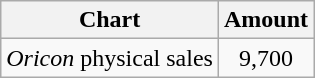<table class="wikitable">
<tr>
<th>Chart</th>
<th>Amount</th>
</tr>
<tr>
<td><em>Oricon</em> physical sales</td>
<td align="center">9,700</td>
</tr>
</table>
